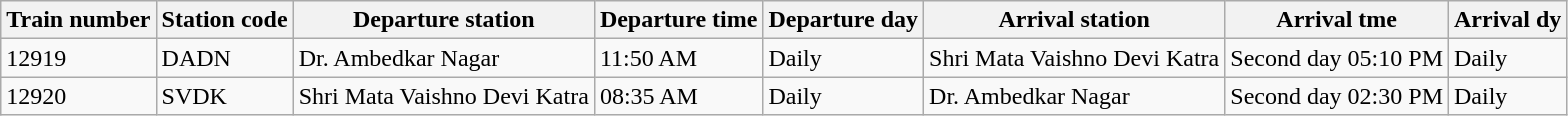<table class="wikitable">
<tr>
<th>Train number</th>
<th>Station code</th>
<th>Departure station</th>
<th>Departure time</th>
<th>Departure day</th>
<th>Arrival station</th>
<th>Arrival tme</th>
<th>Arrival dy</th>
</tr>
<tr>
<td>12919</td>
<td>DADN</td>
<td>Dr. Ambedkar Nagar</td>
<td>11:50 AM</td>
<td>Daily</td>
<td>Shri Mata Vaishno Devi Katra</td>
<td>Second day 05:10 PM</td>
<td>Daily</td>
</tr>
<tr>
<td>12920</td>
<td>SVDK</td>
<td>Shri Mata Vaishno Devi Katra</td>
<td>08:35 AM</td>
<td>Daily</td>
<td>Dr. Ambedkar Nagar</td>
<td>Second day 02:30 PM</td>
<td>Daily</td>
</tr>
</table>
